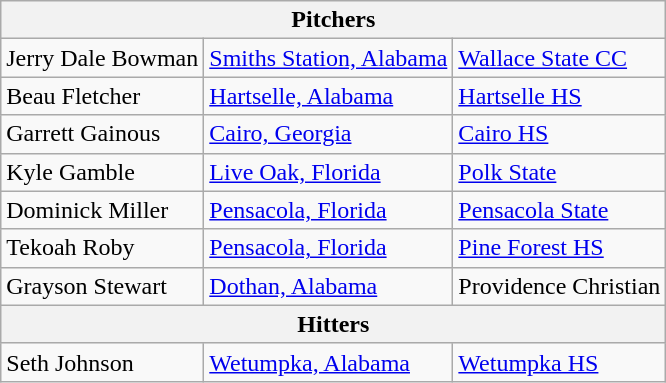<table class="wikitable">
<tr>
<th colspan=3>Pitchers</th>
</tr>
<tr>
<td>Jerry Dale Bowman</td>
<td><a href='#'>Smiths Station, Alabama</a></td>
<td><a href='#'>Wallace State CC</a></td>
</tr>
<tr>
<td>Beau Fletcher</td>
<td><a href='#'>Hartselle, Alabama</a></td>
<td><a href='#'>Hartselle HS</a></td>
</tr>
<tr>
<td>Garrett Gainous</td>
<td><a href='#'>Cairo, Georgia</a></td>
<td><a href='#'>Cairo HS</a></td>
</tr>
<tr>
<td>Kyle Gamble</td>
<td><a href='#'>Live Oak, Florida</a></td>
<td><a href='#'>Polk State</a></td>
</tr>
<tr>
<td>Dominick Miller</td>
<td><a href='#'>Pensacola, Florida</a></td>
<td><a href='#'>Pensacola State</a></td>
</tr>
<tr>
<td>Tekoah Roby</td>
<td><a href='#'>Pensacola, Florida</a></td>
<td><a href='#'>Pine Forest HS</a></td>
</tr>
<tr>
<td>Grayson Stewart</td>
<td><a href='#'>Dothan, Alabama</a></td>
<td>Providence Christian</td>
</tr>
<tr>
<th colspan=3>Hitters</th>
</tr>
<tr>
<td>Seth Johnson</td>
<td><a href='#'>Wetumpka, Alabama</a></td>
<td><a href='#'>Wetumpka HS</a></td>
</tr>
</table>
